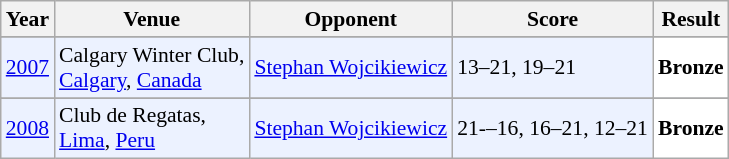<table class="sortable wikitable" style="font-size: 90%;">
<tr>
<th>Year</th>
<th>Venue</th>
<th>Opponent</th>
<th>Score</th>
<th>Result</th>
</tr>
<tr>
</tr>
<tr style="background:#ECF2FF">
<td align="center"><a href='#'>2007</a></td>
<td align="left">Calgary Winter Club,<br> <a href='#'>Calgary</a>, <a href='#'>Canada</a></td>
<td align="left"> <a href='#'>Stephan Wojcikiewicz</a></td>
<td align="left">13–21, 19–21</td>
<td style="text-align:left; background:white"> <strong>Bronze</strong></td>
</tr>
<tr>
</tr>
<tr style="background:#ECF2FF">
<td align="center"><a href='#'>2008</a></td>
<td align="left">Club de Regatas,<br> <a href='#'>Lima</a>, <a href='#'>Peru</a></td>
<td align="left"> <a href='#'>Stephan Wojcikiewicz</a></td>
<td align="left">21-–16, 16–21, 12–21</td>
<td style="text-align:left; background:white"> <strong>Bronze</strong></td>
</tr>
</table>
